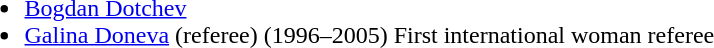<table>
<tr>
<td class="mw-collapsible mw-collapsed"><br><ul><li><a href='#'>Bogdan Dotchev</a></li><li><a href='#'>Galina Doneva</a> (referee) (1996–2005) First international woman referee</li></ul></td>
</tr>
</table>
